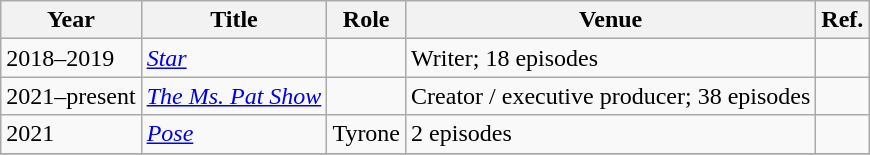<table class="wikitable">
<tr>
<th>Year</th>
<th>Title</th>
<th>Role</th>
<th>Venue</th>
<th>Ref.</th>
</tr>
<tr>
<td>2018–2019</td>
<td><em><a href='#'>Star</a></em></td>
<td></td>
<td>Writer; 18 episodes</td>
<td></td>
</tr>
<tr>
<td>2021–present</td>
<td><em><a href='#'>The Ms. Pat Show</a></em></td>
<td></td>
<td>Creator / executive producer; 38 episodes</td>
<td></td>
</tr>
<tr>
<td>2021</td>
<td><em><a href='#'>Pose</a></em></td>
<td>Tyrone</td>
<td>2 episodes</td>
<td></td>
</tr>
<tr>
</tr>
</table>
